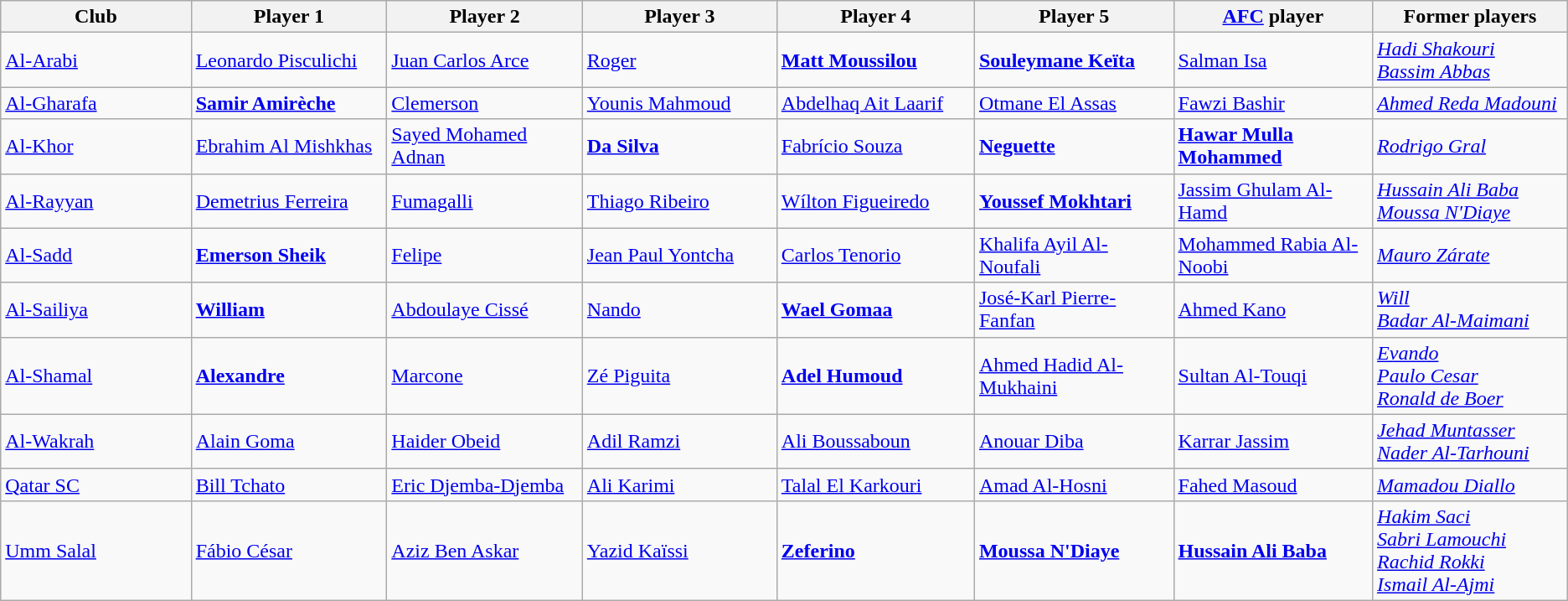<table class="wikitable">
<tr>
<th width = "170">Club</th>
<th width = "170">Player 1</th>
<th width = "170">Player 2</th>
<th width = "170">Player 3</th>
<th width = "170">Player 4</th>
<th width = "170">Player 5</th>
<th width = "170"><a href='#'>AFC</a> player</th>
<th width = "170">Former players</th>
</tr>
<tr>
<td><a href='#'>Al-Arabi</a></td>
<td> <a href='#'>Leonardo Pisculichi</a></td>
<td> <a href='#'>Juan Carlos Arce</a></td>
<td> <a href='#'>Roger</a></td>
<td> <strong><a href='#'>Matt Moussilou</a></strong></td>
<td> <strong><a href='#'>Souleymane Keïta</a></strong></td>
<td> <a href='#'>Salman Isa</a></td>
<td> <em><a href='#'>Hadi Shakouri</a></em> <br>  <em><a href='#'>Bassim Abbas</a></em></td>
</tr>
<tr>
<td><a href='#'>Al-Gharafa</a></td>
<td> <strong><a href='#'>Samir Amirèche</a></strong></td>
<td> <a href='#'>Clemerson</a></td>
<td> <a href='#'>Younis Mahmoud</a></td>
<td> <a href='#'>Abdelhaq Ait Laarif</a></td>
<td> <a href='#'>Otmane El Assas</a></td>
<td> <a href='#'>Fawzi Bashir</a></td>
<td> <em><a href='#'>Ahmed Reda Madouni</a></em></td>
</tr>
<tr>
<td><a href='#'>Al-Khor</a></td>
<td> <a href='#'>Ebrahim Al Mishkhas</a></td>
<td> <a href='#'>Sayed Mohamed Adnan</a></td>
<td> <strong><a href='#'>Da Silva</a></strong></td>
<td> <a href='#'>Fabrício Souza</a></td>
<td> <strong><a href='#'>Neguette</a></strong></td>
<td> <strong><a href='#'>Hawar Mulla Mohammed</a></strong></td>
<td> <em><a href='#'>Rodrigo Gral</a></em></td>
</tr>
<tr>
<td><a href='#'>Al-Rayyan</a></td>
<td> <a href='#'>Demetrius Ferreira</a></td>
<td> <a href='#'>Fumagalli</a></td>
<td> <a href='#'>Thiago Ribeiro</a></td>
<td> <a href='#'>Wílton Figueiredo</a></td>
<td> <strong><a href='#'>Youssef Mokhtari</a></strong></td>
<td> <a href='#'>Jassim Ghulam Al-Hamd</a></td>
<td> <em><a href='#'>Hussain Ali Baba</a></em> <br>  <em><a href='#'>Moussa N'Diaye</a></em></td>
</tr>
<tr>
<td><a href='#'>Al-Sadd</a></td>
<td> <strong><a href='#'>Emerson Sheik</a></strong></td>
<td> <a href='#'>Felipe</a></td>
<td> <a href='#'>Jean Paul Yontcha</a></td>
<td> <a href='#'>Carlos Tenorio</a></td>
<td> <a href='#'>Khalifa Ayil Al-Noufali</a></td>
<td> <a href='#'>Mohammed Rabia Al-Noobi</a></td>
<td> <em><a href='#'>Mauro Zárate</a></em></td>
</tr>
<tr>
<td><a href='#'>Al-Sailiya</a></td>
<td> <strong><a href='#'>William</a></strong></td>
<td> <a href='#'>Abdoulaye Cissé</a></td>
<td> <a href='#'>Nando</a></td>
<td> <strong><a href='#'>Wael Gomaa</a></strong></td>
<td> <a href='#'>José-Karl Pierre-Fanfan</a></td>
<td> <a href='#'>Ahmed Kano</a></td>
<td> <em><a href='#'>Will</a></em> <br>  <em><a href='#'>Badar Al-Maimani</a></em></td>
</tr>
<tr>
<td><a href='#'>Al-Shamal</a></td>
<td> <strong><a href='#'>Alexandre</a></strong></td>
<td> <a href='#'>Marcone</a></td>
<td> <a href='#'>Zé Piguita</a></td>
<td> <strong><a href='#'>Adel Humoud</a></strong></td>
<td> <a href='#'>Ahmed Hadid Al-Mukhaini</a></td>
<td> <a href='#'>Sultan Al-Touqi</a></td>
<td> <em><a href='#'>Evando</a></em> <br>  <em><a href='#'>Paulo Cesar</a></em> <br>  <em><a href='#'>Ronald de Boer</a></em></td>
</tr>
<tr>
<td><a href='#'>Al-Wakrah</a></td>
<td> <a href='#'>Alain Goma</a></td>
<td> <a href='#'>Haider Obeid</a></td>
<td> <a href='#'>Adil Ramzi</a></td>
<td> <a href='#'>Ali Boussaboun</a></td>
<td> <a href='#'>Anouar Diba</a></td>
<td> <a href='#'>Karrar Jassim</a></td>
<td> <em><a href='#'>Jehad Muntasser</a></em> <br>  <em><a href='#'>Nader Al-Tarhouni</a></em></td>
</tr>
<tr>
<td><a href='#'>Qatar SC</a></td>
<td> <a href='#'>Bill Tchato</a></td>
<td> <a href='#'>Eric Djemba-Djemba</a></td>
<td> <a href='#'>Ali Karimi</a></td>
<td> <a href='#'>Talal El Karkouri</a></td>
<td> <a href='#'>Amad Al-Hosni</a></td>
<td> <a href='#'>Fahed Masoud</a></td>
<td> <em><a href='#'>Mamadou Diallo</a></em></td>
</tr>
<tr>
<td><a href='#'>Umm Salal</a></td>
<td> <a href='#'>Fábio César</a></td>
<td> <a href='#'>Aziz Ben Askar</a></td>
<td> <a href='#'>Yazid Kaïssi</a></td>
<td> <strong><a href='#'>Zeferino</a></strong></td>
<td> <strong><a href='#'>Moussa N'Diaye</a></strong></td>
<td> <strong><a href='#'>Hussain Ali Baba</a></strong></td>
<td> <em><a href='#'>Hakim Saci</a></em> <br>  <em><a href='#'>Sabri Lamouchi</a></em> <br>  <em><a href='#'>Rachid Rokki</a></em> <br>  <em><a href='#'>Ismail Al-Ajmi</a></em></td>
</tr>
</table>
